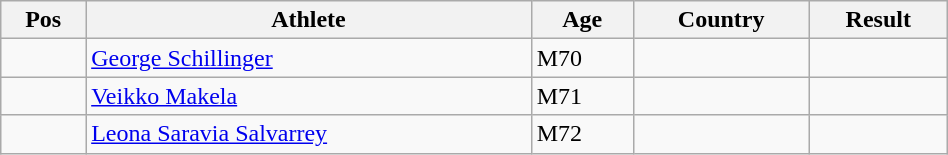<table class="wikitable"  style="text-align:center; width:50%;">
<tr>
<th>Pos</th>
<th>Athlete</th>
<th>Age</th>
<th>Country</th>
<th>Result</th>
</tr>
<tr>
<td align=center></td>
<td align=left><a href='#'>George Schillinger</a></td>
<td align=left>M70</td>
<td align=left></td>
<td></td>
</tr>
<tr>
<td align=center></td>
<td align=left><a href='#'>Veikko Makela</a></td>
<td align=left>M71</td>
<td align=left></td>
<td></td>
</tr>
<tr>
<td align=center></td>
<td align=left><a href='#'>Leona Saravia Salvarrey</a></td>
<td align=left>M72</td>
<td align=left></td>
<td></td>
</tr>
</table>
